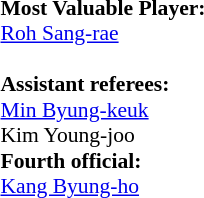<table width=100% style="font-size: 90%">
<tr>
<td><br><strong>Most Valuable Player:</strong>
<br> <a href='#'>Roh Sang-rae</a><br>
<br><strong>Assistant referees:</strong><br>
 <a href='#'>Min Byung-keuk</a><br>
 Kim Young-joo<br>
<strong>Fourth official:</strong><br>
 <a href='#'>Kang Byung-ho</a></td>
</tr>
</table>
